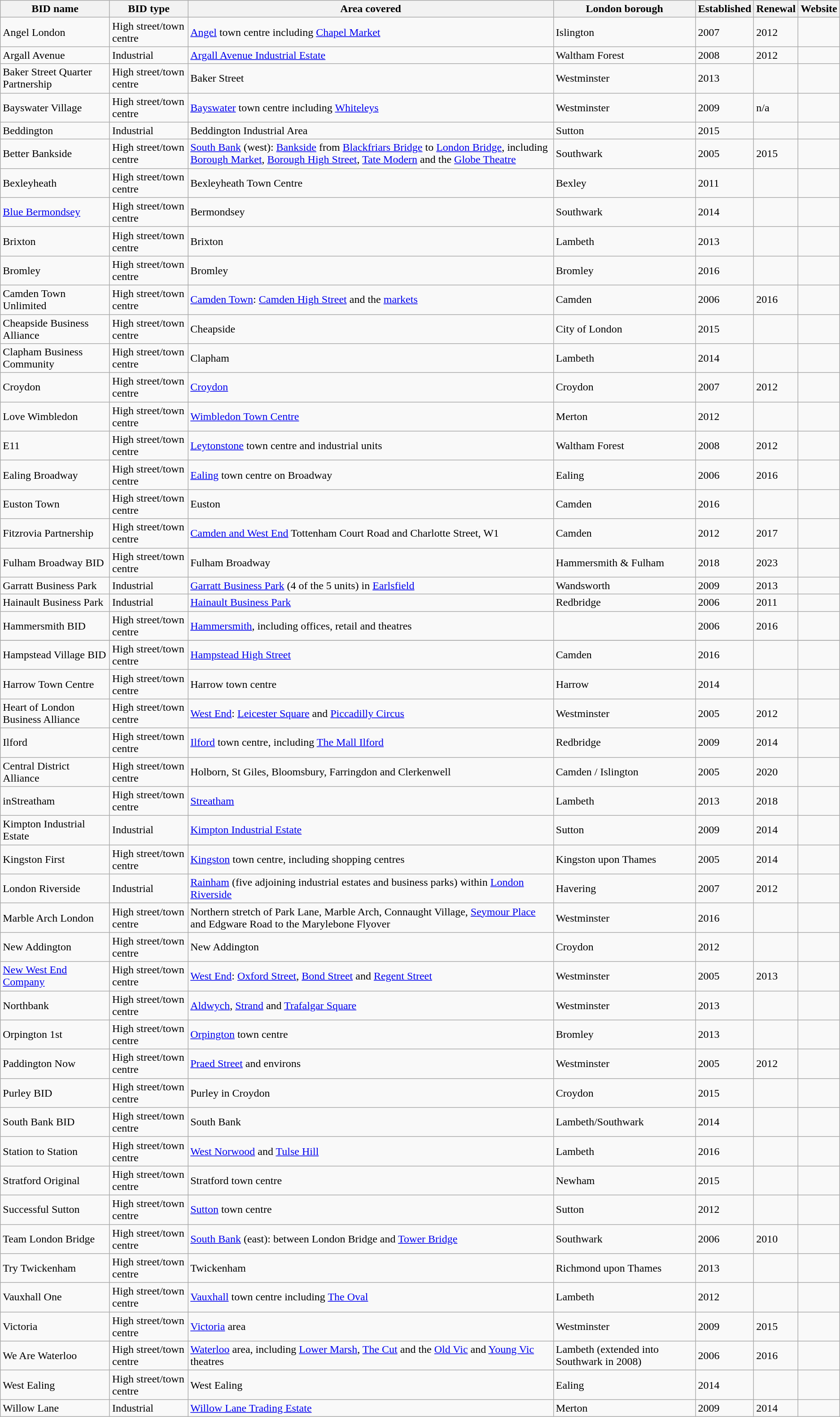<table class="wikitable sortable">
<tr>
<th>BID name</th>
<th>BID type</th>
<th>Area covered</th>
<th>London borough</th>
<th>Established</th>
<th>Renewal</th>
<th class="unsortable">Website</th>
</tr>
<tr>
<td>Angel London</td>
<td>High street/town centre</td>
<td><a href='#'>Angel</a> town centre including <a href='#'>Chapel Market</a></td>
<td>Islington</td>
<td>2007</td>
<td>2012</td>
<td></td>
</tr>
<tr>
<td>Argall Avenue</td>
<td>Industrial</td>
<td><a href='#'>Argall Avenue Industrial Estate</a></td>
<td>Waltham Forest</td>
<td>2008</td>
<td>2012</td>
<td></td>
</tr>
<tr>
<td>Baker Street Quarter Partnership</td>
<td>High street/town centre</td>
<td>Baker Street</td>
<td>Westminster</td>
<td>2013</td>
<td></td>
<td></td>
</tr>
<tr>
<td>Bayswater Village</td>
<td>High street/town centre</td>
<td><a href='#'>Bayswater</a> town centre including <a href='#'>Whiteleys</a></td>
<td>Westminster</td>
<td>2009</td>
<td>n/a</td>
<td></td>
</tr>
<tr>
<td>Beddington</td>
<td>Industrial</td>
<td>Beddington Industrial Area</td>
<td>Sutton</td>
<td>2015</td>
<td></td>
<td></td>
</tr>
<tr>
<td>Better Bankside</td>
<td>High street/town centre</td>
<td><a href='#'>South Bank</a> (west): <a href='#'>Bankside</a> from <a href='#'>Blackfriars Bridge</a> to <a href='#'>London Bridge</a>, including <a href='#'>Borough Market</a>, <a href='#'>Borough High Street</a>, <a href='#'>Tate Modern</a> and the <a href='#'>Globe Theatre</a></td>
<td>Southwark</td>
<td>2005</td>
<td>2015</td>
<td></td>
</tr>
<tr>
<td>Bexleyheath</td>
<td>High street/town centre</td>
<td>Bexleyheath Town Centre</td>
<td>Bexley</td>
<td>2011</td>
<td></td>
<td></td>
</tr>
<tr>
<td><a href='#'>Blue Bermondsey</a></td>
<td>High street/town centre</td>
<td>Bermondsey</td>
<td>Southwark</td>
<td>2014</td>
<td></td>
<td></td>
</tr>
<tr>
<td>Brixton</td>
<td>High street/town centre</td>
<td>Brixton</td>
<td>Lambeth</td>
<td>2013</td>
<td></td>
<td></td>
</tr>
<tr>
<td>Bromley</td>
<td>High street/town centre</td>
<td>Bromley</td>
<td>Bromley</td>
<td>2016</td>
<td></td>
<td></td>
</tr>
<tr>
<td>Camden Town Unlimited</td>
<td>High street/town centre</td>
<td><a href='#'>Camden Town</a>: <a href='#'>Camden High Street</a> and the <a href='#'>markets</a></td>
<td>Camden</td>
<td>2006</td>
<td>2016</td>
<td></td>
</tr>
<tr>
<td>Cheapside Business Alliance</td>
<td>High street/town centre</td>
<td>Cheapside</td>
<td>City of London</td>
<td>2015</td>
<td></td>
<td></td>
</tr>
<tr>
<td>Clapham Business Community</td>
<td>High street/town centre</td>
<td>Clapham</td>
<td>Lambeth</td>
<td>2014</td>
<td></td>
<td></td>
</tr>
<tr>
<td>Croydon</td>
<td>High street/town centre</td>
<td><a href='#'>Croydon</a></td>
<td>Croydon</td>
<td>2007</td>
<td>2012</td>
<td></td>
</tr>
<tr>
<td>Love Wimbledon</td>
<td>High street/town centre</td>
<td><a href='#'>Wimbledon Town Centre</a></td>
<td>Merton</td>
<td>2012</td>
<td></td>
<td></td>
</tr>
<tr>
<td>E11</td>
<td>High street/town centre</td>
<td><a href='#'>Leytonstone</a> town centre and industrial units</td>
<td>Waltham Forest</td>
<td>2008</td>
<td>2012</td>
<td></td>
</tr>
<tr>
<td>Ealing Broadway</td>
<td>High street/town centre</td>
<td><a href='#'>Ealing</a> town centre on Broadway</td>
<td>Ealing</td>
<td>2006</td>
<td>2016</td>
<td></td>
</tr>
<tr>
<td>Euston Town</td>
<td>High street/town centre</td>
<td>Euston</td>
<td>Camden</td>
<td>2016</td>
<td></td>
<td></td>
</tr>
<tr>
<td>Fitzrovia Partnership</td>
<td>High street/town centre</td>
<td><a href='#'>Camden and West End</a> Tottenham Court Road and Charlotte Street, W1</td>
<td>Camden</td>
<td>2012</td>
<td>2017</td>
<td></td>
</tr>
<tr>
<td>Fulham Broadway BID</td>
<td>High street/town centre</td>
<td>Fulham Broadway</td>
<td>Hammersmith & Fulham</td>
<td>2018</td>
<td>2023</td>
<td></td>
</tr>
<tr>
<td>Garratt Business Park</td>
<td>Industrial</td>
<td><a href='#'>Garratt Business Park</a> (4 of the 5 units) in <a href='#'>Earlsfield</a></td>
<td>Wandsworth</td>
<td>2009</td>
<td>2013</td>
<td></td>
</tr>
<tr>
<td>Hainault Business Park</td>
<td>Industrial</td>
<td><a href='#'>Hainault Business Park</a></td>
<td>Redbridge</td>
<td>2006</td>
<td>2011</td>
<td></td>
</tr>
<tr>
<td>Hammersmith BID</td>
<td>High street/town centre</td>
<td><a href='#'>Hammersmith</a>, including offices, retail and theatres</td>
<td></td>
<td>2006</td>
<td>2016</td>
<td></td>
</tr>
<tr>
</tr>
<tr>
<td>Hampstead Village BID</td>
<td>High street/town centre</td>
<td><a href='#'>Hampstead High Street</a></td>
<td>Camden</td>
<td>2016</td>
<td></td>
<td></td>
</tr>
<tr>
<td>Harrow Town Centre</td>
<td>High street/town centre</td>
<td>Harrow town centre</td>
<td>Harrow</td>
<td>2014</td>
<td></td>
<td></td>
</tr>
<tr>
<td>Heart of London Business Alliance</td>
<td>High street/town centre</td>
<td><a href='#'>West End</a>: <a href='#'>Leicester Square</a> and <a href='#'>Piccadilly Circus</a></td>
<td>Westminster</td>
<td>2005</td>
<td>2012</td>
<td></td>
</tr>
<tr>
<td>Ilford</td>
<td>High street/town centre</td>
<td><a href='#'>Ilford</a> town centre, including <a href='#'>The Mall Ilford</a></td>
<td>Redbridge</td>
<td>2009</td>
<td>2014</td>
<td></td>
</tr>
<tr>
<td>Central District Alliance</td>
<td>High street/town centre</td>
<td>Holborn, St Giles, Bloomsbury, Farringdon and Clerkenwell</td>
<td>Camden / Islington</td>
<td>2005</td>
<td>2020</td>
<td></td>
</tr>
<tr>
<td>inStreatham</td>
<td>High street/town centre</td>
<td><a href='#'>Streatham</a></td>
<td>Lambeth</td>
<td>2013</td>
<td>2018</td>
<td></td>
</tr>
<tr>
<td>Kimpton Industrial Estate</td>
<td>Industrial</td>
<td><a href='#'>Kimpton Industrial Estate</a></td>
<td>Sutton</td>
<td>2009</td>
<td>2014</td>
<td></td>
</tr>
<tr>
<td>Kingston First</td>
<td>High street/town centre</td>
<td><a href='#'>Kingston</a> town centre, including shopping centres</td>
<td>Kingston upon Thames</td>
<td>2005</td>
<td>2014</td>
<td></td>
</tr>
<tr>
<td>London Riverside</td>
<td>Industrial</td>
<td><a href='#'>Rainham</a> (five adjoining industrial estates and business parks) within <a href='#'>London Riverside</a></td>
<td>Havering</td>
<td>2007</td>
<td>2012</td>
<td></td>
</tr>
<tr>
<td>Marble Arch London</td>
<td>High street/town centre</td>
<td>Northern stretch of Park Lane, Marble Arch, Connaught Village, <a href='#'>Seymour Place</a> and Edgware Road to the Marylebone Flyover</td>
<td>Westminster</td>
<td>2016</td>
<td></td>
<td></td>
</tr>
<tr>
<td>New Addington</td>
<td>High street/town centre</td>
<td>New Addington</td>
<td>Croydon</td>
<td>2012</td>
<td></td>
<td></td>
</tr>
<tr>
<td><a href='#'>New West End Company</a></td>
<td>High street/town centre</td>
<td><a href='#'>West End</a>: <a href='#'>Oxford Street</a>, <a href='#'>Bond Street</a> and <a href='#'>Regent Street</a></td>
<td>Westminster</td>
<td>2005</td>
<td>2013</td>
<td></td>
</tr>
<tr>
<td>Northbank</td>
<td>High street/town centre</td>
<td><a href='#'>Aldwych</a>, <a href='#'>Strand</a> and <a href='#'>Trafalgar Square</a></td>
<td>Westminster</td>
<td>2013</td>
<td></td>
<td></td>
</tr>
<tr>
<td>Orpington 1st</td>
<td>High street/town centre</td>
<td><a href='#'>Orpington</a> town centre</td>
<td>Bromley</td>
<td>2013</td>
<td></td>
<td></td>
</tr>
<tr>
<td>Paddington Now</td>
<td>High street/town centre</td>
<td><a href='#'>Praed Street</a> and environs</td>
<td>Westminster</td>
<td>2005</td>
<td>2012</td>
<td></td>
</tr>
<tr>
<td>Purley BID</td>
<td>High street/town centre</td>
<td>Purley in Croydon</td>
<td>Croydon</td>
<td>2015</td>
<td></td>
<td></td>
</tr>
<tr>
<td>South Bank BID</td>
<td>High street/town centre</td>
<td>South Bank</td>
<td>Lambeth/Southwark</td>
<td>2014</td>
<td></td>
<td></td>
</tr>
<tr>
<td>Station to Station</td>
<td>High street/town centre</td>
<td><a href='#'>West Norwood</a> and <a href='#'>Tulse Hill</a></td>
<td>Lambeth</td>
<td>2016</td>
<td></td>
<td></td>
</tr>
<tr>
<td>Stratford Original</td>
<td>High street/town centre</td>
<td>Stratford town centre</td>
<td>Newham</td>
<td>2015</td>
<td></td>
<td></td>
</tr>
<tr>
<td>Successful Sutton</td>
<td>High street/town centre</td>
<td><a href='#'>Sutton</a> town centre</td>
<td>Sutton</td>
<td>2012</td>
<td></td>
<td></td>
</tr>
<tr>
<td>Team London Bridge</td>
<td>High street/town centre</td>
<td><a href='#'>South Bank</a> (east): between London Bridge and <a href='#'>Tower Bridge</a></td>
<td>Southwark</td>
<td>2006</td>
<td>2010</td>
<td></td>
</tr>
<tr>
<td>Try Twickenham</td>
<td>High street/town centre</td>
<td>Twickenham</td>
<td>Richmond upon Thames</td>
<td>2013</td>
<td></td>
<td></td>
</tr>
<tr>
<td>Vauxhall One</td>
<td>High street/town centre</td>
<td><a href='#'>Vauxhall</a> town centre including <a href='#'>The Oval</a></td>
<td>Lambeth</td>
<td>2012</td>
<td></td>
<td></td>
</tr>
<tr>
<td>Victoria</td>
<td>High street/town centre</td>
<td><a href='#'>Victoria</a> area</td>
<td>Westminster</td>
<td>2009</td>
<td>2015</td>
<td></td>
</tr>
<tr>
<td>We Are Waterloo</td>
<td>High street/town centre</td>
<td><a href='#'>Waterloo</a> area, including <a href='#'>Lower Marsh</a>, <a href='#'>The Cut</a> and the <a href='#'>Old Vic</a> and <a href='#'>Young Vic</a> theatres</td>
<td>Lambeth (extended into Southwark in 2008)</td>
<td>2006</td>
<td>2016</td>
<td></td>
</tr>
<tr>
<td>West Ealing</td>
<td>High street/town centre</td>
<td>West Ealing</td>
<td>Ealing</td>
<td>2014</td>
<td></td>
<td></td>
</tr>
<tr>
<td>Willow Lane</td>
<td>Industrial</td>
<td><a href='#'>Willow Lane Trading Estate</a></td>
<td>Merton</td>
<td>2009</td>
<td>2014</td>
<td></td>
</tr>
</table>
